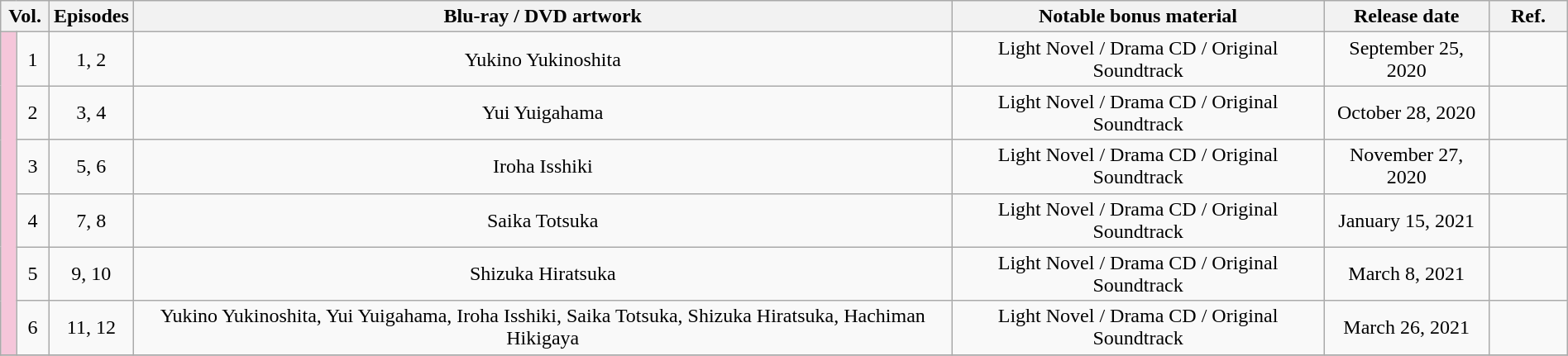<table class="wikitable" style="text-align: center; width: 100%;">
<tr>
<th colspan="2">Vol.</th>
<th>Episodes</th>
<th>Blu-ray / DVD artwork</th>
<th>Notable bonus material</th>
<th>Release date</th>
<th style="width:5%;">Ref.</th>
</tr>
<tr>
<td rowspan="6"  style="width:1%; background:#F5C6DA"></td>
<td>1</td>
<td>1, 2</td>
<td>Yukino Yukinoshita</td>
<td>Light Novel / Drama CD / Original Soundtrack</td>
<td>September 25, 2020</td>
<td></td>
</tr>
<tr>
<td>2</td>
<td>3, 4</td>
<td>Yui Yuigahama</td>
<td>Light Novel / Drama CD / Original Soundtrack</td>
<td>October 28, 2020</td>
<td></td>
</tr>
<tr>
<td>3</td>
<td>5, 6</td>
<td>Iroha Isshiki</td>
<td>Light Novel / Drama CD / Original Soundtrack</td>
<td>November 27, 2020</td>
<td></td>
</tr>
<tr>
<td>4</td>
<td>7, 8</td>
<td>Saika Totsuka</td>
<td>Light Novel / Drama CD / Original Soundtrack</td>
<td>January 15, 2021</td>
<td></td>
</tr>
<tr>
<td>5</td>
<td>9, 10</td>
<td>Shizuka Hiratsuka</td>
<td>Light Novel / Drama CD / Original Soundtrack</td>
<td>March 8, 2021</td>
<td></td>
</tr>
<tr>
<td>6</td>
<td>11, 12</td>
<td>Yukino Yukinoshita, Yui Yuigahama, Iroha Isshiki, Saika Totsuka, Shizuka Hiratsuka, Hachiman Hikigaya</td>
<td>Light Novel / Drama CD / Original Soundtrack</td>
<td>March 26, 2021</td>
<td></td>
</tr>
<tr>
</tr>
</table>
